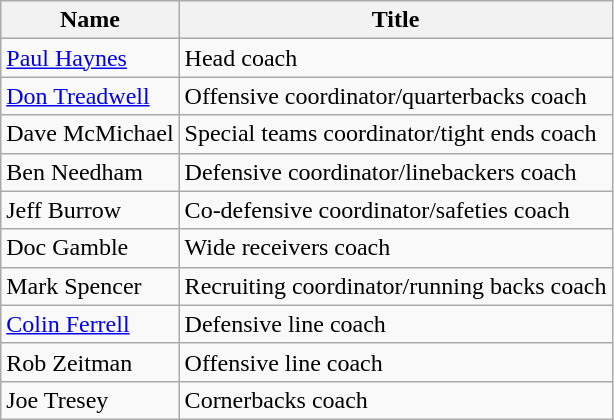<table class="wikitable">
<tr>
<th>Name</th>
<th>Title</th>
</tr>
<tr>
<td><a href='#'>Paul Haynes</a></td>
<td>Head coach</td>
</tr>
<tr>
<td><a href='#'>Don Treadwell</a></td>
<td>Offensive coordinator/quarterbacks coach</td>
</tr>
<tr>
<td>Dave McMichael</td>
<td>Special teams coordinator/tight ends coach</td>
</tr>
<tr>
<td>Ben Needham</td>
<td>Defensive coordinator/linebackers coach</td>
</tr>
<tr>
<td>Jeff Burrow</td>
<td>Co-defensive coordinator/safeties coach</td>
</tr>
<tr>
<td>Doc Gamble</td>
<td>Wide receivers coach</td>
</tr>
<tr>
<td>Mark Spencer</td>
<td>Recruiting coordinator/running backs coach</td>
</tr>
<tr>
<td><a href='#'>Colin Ferrell</a></td>
<td>Defensive line coach</td>
</tr>
<tr>
<td>Rob Zeitman</td>
<td>Offensive line coach</td>
</tr>
<tr>
<td>Joe Tresey</td>
<td>Cornerbacks coach</td>
</tr>
</table>
